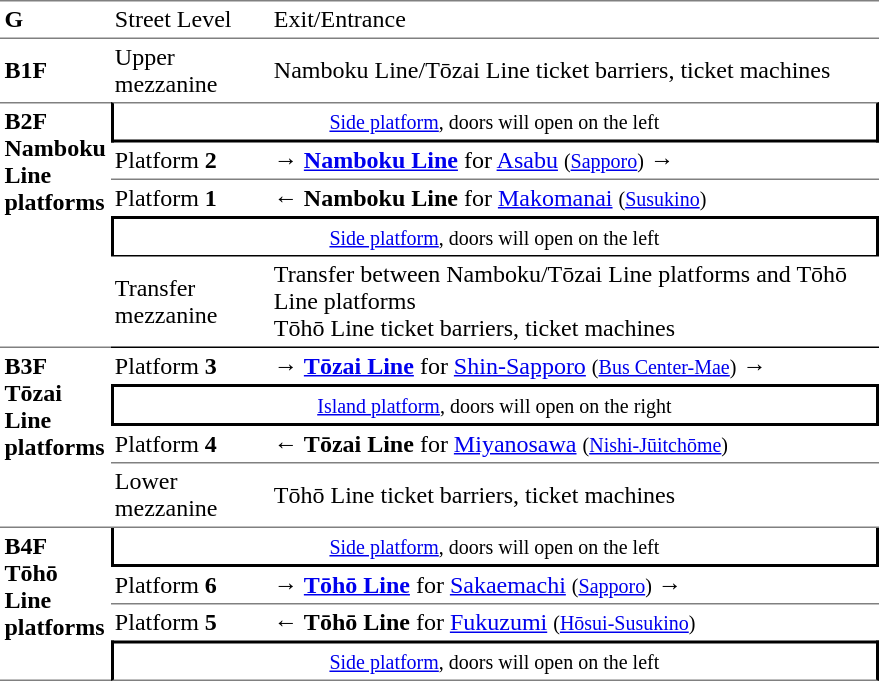<table border=0 cellspacing=0 cellpadding=3>
<tr>
<td style="border-top:solid 1px gray;" width=50 valign=top><strong>G</strong></td>
<td style="border-top:solid 1px gray;" width=100 valign=top>Street Level</td>
<td style="border-top:solid 1px gray;" width=400 valign=top>Exit/Entrance</td>
</tr>
<tr>
<td style="border-top:solid 1px gray;"><strong>B1F</strong></td>
<td style="border-top:solid 1px gray;">Upper mezzanine</td>
<td style="border-top:solid 1px gray;">Namboku Line/Tōzai Line ticket barriers, ticket machines</td>
</tr>
<tr>
<td style="border-top:solid 1px gray;border-bottom:solid 1px gray;" width=50 rowspan=5 valign=top><strong>B2F<br>Namboku Line platforms</strong></td>
<td style="border-top:solid 1px gray;border-right:solid 2px black;border-left:solid 2px black;border-bottom:solid 2px black;text-align:center;" colspan=2><small><a href='#'>Side platform</a>, doors will open on the left</small></td>
</tr>
<tr>
<td style="border-bottom:solid 1px gray;" width=100>Platform <span><strong>2</strong></span></td>
<td style="border-bottom:solid 1px gray;" width=400><span>→</span> <a href='#'><span><strong>Namboku Line</strong></span></a> for <a href='#'>Asabu</a> <small>(<a href='#'>Sapporo</a>)</small> →</td>
</tr>
<tr>
<td>Platform <span><strong>1</strong></span></td>
<td>← <span><strong>Namboku Line</strong></span> for <a href='#'>Makomanai</a> <small>(<a href='#'>Susukino</a>)</small></td>
</tr>
<tr>
<td style="border-top:solid 2px black;border-right:solid 2px black;border-left:solid 2px black;border-bottom:solid 1px black;text-align:center;" colspan=2><small><a href='#'>Side platform</a>, doors will open on the left</small></td>
</tr>
<tr>
<td style="border-bottom:solid 1px black;">Transfer mezzanine</td>
<td style="border-bottom:solid 1px black;">Transfer between Namboku/Tōzai Line platforms and Tōhō Line platforms <br> Tōhō Line ticket barriers, ticket machines</td>
</tr>
<tr>
<td style="border-bottom:solid 1px gray;" width=50 rowspan=4 valign=top><strong>B3F<br>Tōzai Line platforms</strong></td>
<td>Platform <span><strong>3</strong></span></td>
<td><span>→</span> <a href='#'><span><strong>Tōzai Line</strong></span></a> for <a href='#'>Shin-Sapporo</a> <small>(<a href='#'>Bus Center-Mae</a>)</small> →</td>
</tr>
<tr>
<td style="border-top:solid 2px black;border-right:solid 2px black;border-left:solid 2px black;border-bottom:solid 2px black;text-align:center;" colspan=2><small><a href='#'>Island platform</a>, doors will open on the right</small></td>
</tr>
<tr>
<td style="border-bottom:solid 1px gray;">Platform <span><strong>4</strong></span></td>
<td style="border-bottom:solid 1px gray;">← <span><strong>Tōzai Line</strong></span> for <a href='#'>Miyanosawa</a> <small>(<a href='#'>Nishi-Jūitchōme</a>)</small></td>
</tr>
<tr>
<td style="border-bottom:solid 1px gray;">Lower mezzanine</td>
<td style="border-bottom:solid 1px gray;">Tōhō Line ticket barriers, ticket machines</td>
</tr>
<tr>
<td style="border-bottom:solid 1px gray;" width=50 rowspan=4 valign=top><strong>B4F<br>Tōhō Line platforms</strong></td>
<td style="border-right:solid 2px black;border-left:solid 2px black;border-bottom:solid 2px black;text-align:center;" colspan=2><small><a href='#'>Side platform</a>, doors will open on the left</small></td>
</tr>
<tr>
<td style="border-bottom:solid 1px gray;" width=100>Platform <span><strong>6</strong></span></td>
<td style="border-bottom:solid 1px gray;" width=400><span>→</span> <a href='#'><span><strong>Tōhō Line</strong></span></a> for <a href='#'>Sakaemachi</a> <small>(<a href='#'>Sapporo</a>)</small> →</td>
</tr>
<tr>
<td>Platform <span><strong>5</strong></span></td>
<td>← <span><strong>Tōhō Line</strong></span> for <a href='#'>Fukuzumi</a> <small>(<a href='#'>Hōsui-Susukino</a>)</small></td>
</tr>
<tr>
<td style="border-top:solid 2px black;border-right:solid 2px black;border-left:solid 2px black;border-bottom:solid 1px gray;text-align:center;" colspan=2><small><a href='#'>Side platform</a>, doors will open on the left</small></td>
</tr>
</table>
